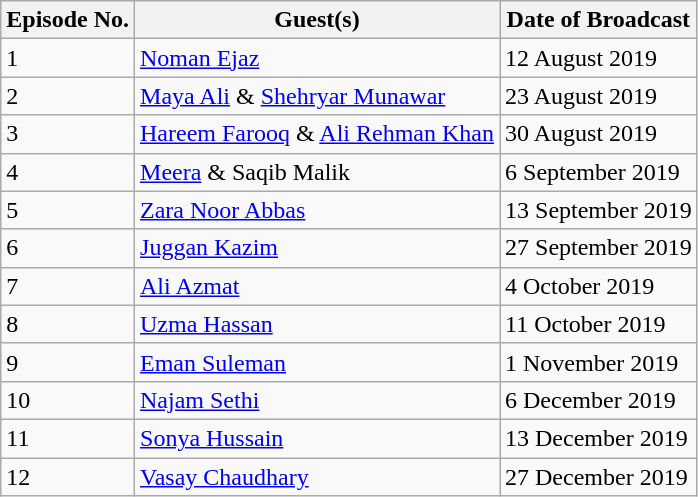<table class="wikitable">
<tr>
<th>Episode No.</th>
<th>Guest(s)</th>
<th>Date of Broadcast</th>
</tr>
<tr>
<td>1</td>
<td><a href='#'>Noman Ejaz</a></td>
<td>12 August 2019</td>
</tr>
<tr>
<td>2</td>
<td><a href='#'>Maya Ali</a> & <a href='#'>Shehryar Munawar</a></td>
<td>23 August 2019</td>
</tr>
<tr>
<td>3</td>
<td><a href='#'>Hareem Farooq</a> & <a href='#'>Ali Rehman Khan</a></td>
<td>30 August 2019</td>
</tr>
<tr>
<td>4</td>
<td><a href='#'>Meera</a> & Saqib Malik</td>
<td>6 September 2019</td>
</tr>
<tr>
<td>5</td>
<td><a href='#'>Zara Noor Abbas</a></td>
<td>13 September 2019</td>
</tr>
<tr>
<td>6</td>
<td><a href='#'>Juggan Kazim</a></td>
<td>27 September 2019</td>
</tr>
<tr>
<td>7</td>
<td><a href='#'>Ali Azmat</a></td>
<td>4 October 2019</td>
</tr>
<tr>
<td>8</td>
<td><a href='#'>Uzma Hassan</a></td>
<td>11 October 2019</td>
</tr>
<tr>
<td>9</td>
<td><a href='#'>Eman Suleman</a></td>
<td>1 November 2019</td>
</tr>
<tr>
<td>10</td>
<td><a href='#'>Najam Sethi</a></td>
<td>6 December 2019</td>
</tr>
<tr>
<td>11</td>
<td><a href='#'>Sonya Hussain</a></td>
<td>13 December 2019</td>
</tr>
<tr>
<td>12</td>
<td><a href='#'>Vasay Chaudhary</a></td>
<td>27 December 2019</td>
</tr>
</table>
